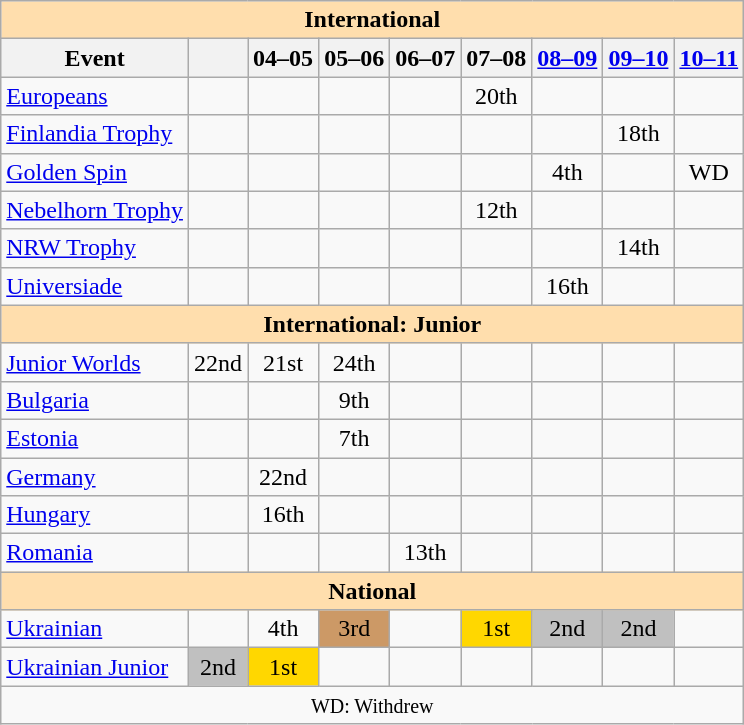<table class="wikitable" style="text-align:center">
<tr>
<th style="background-color: #ffdead; " colspan=9 align=center>International</th>
</tr>
<tr>
<th>Event</th>
<th></th>
<th>04–05</th>
<th>05–06</th>
<th>06–07</th>
<th>07–08</th>
<th><a href='#'>08–09</a></th>
<th><a href='#'>09–10</a></th>
<th><a href='#'>10–11</a></th>
</tr>
<tr>
<td align=left><a href='#'>Europeans</a></td>
<td></td>
<td></td>
<td></td>
<td></td>
<td>20th</td>
<td></td>
<td></td>
<td></td>
</tr>
<tr>
<td align=left><a href='#'>Finlandia Trophy</a></td>
<td></td>
<td></td>
<td></td>
<td></td>
<td></td>
<td></td>
<td>18th</td>
<td></td>
</tr>
<tr>
<td align=left><a href='#'>Golden Spin</a></td>
<td></td>
<td></td>
<td></td>
<td></td>
<td></td>
<td>4th</td>
<td></td>
<td>WD</td>
</tr>
<tr>
<td align=left><a href='#'>Nebelhorn Trophy</a></td>
<td></td>
<td></td>
<td></td>
<td></td>
<td>12th</td>
<td></td>
<td></td>
<td></td>
</tr>
<tr>
<td align=left><a href='#'>NRW Trophy</a></td>
<td></td>
<td></td>
<td></td>
<td></td>
<td></td>
<td></td>
<td>14th</td>
<td></td>
</tr>
<tr>
<td align=left><a href='#'>Universiade</a></td>
<td></td>
<td></td>
<td></td>
<td></td>
<td></td>
<td>16th</td>
<td></td>
<td></td>
</tr>
<tr>
<th style="background-color: #ffdead; " colspan=9 align=center>International: Junior</th>
</tr>
<tr>
<td align=left><a href='#'>Junior Worlds</a></td>
<td>22nd</td>
<td>21st</td>
<td>24th</td>
<td></td>
<td></td>
<td></td>
<td></td>
<td></td>
</tr>
<tr>
<td align=left> <a href='#'>Bulgaria</a></td>
<td></td>
<td></td>
<td>9th</td>
<td></td>
<td></td>
<td></td>
<td></td>
<td></td>
</tr>
<tr>
<td align=left> <a href='#'>Estonia</a></td>
<td></td>
<td></td>
<td>7th</td>
<td></td>
<td></td>
<td></td>
<td></td>
<td></td>
</tr>
<tr>
<td align=left> <a href='#'>Germany</a></td>
<td></td>
<td>22nd</td>
<td></td>
<td></td>
<td></td>
<td></td>
<td></td>
<td></td>
</tr>
<tr>
<td align=left> <a href='#'>Hungary</a></td>
<td></td>
<td>16th</td>
<td></td>
<td></td>
<td></td>
<td></td>
<td></td>
<td></td>
</tr>
<tr>
<td align=left> <a href='#'>Romania</a></td>
<td></td>
<td></td>
<td></td>
<td>13th</td>
<td></td>
<td></td>
<td></td>
<td></td>
</tr>
<tr>
<th style="background-color: #ffdead; " colspan=9 align=center>National</th>
</tr>
<tr>
<td align=left><a href='#'>Ukrainian</a></td>
<td></td>
<td>4th</td>
<td bgcolor=cc9966>3rd</td>
<td></td>
<td bgcolor=gold>1st</td>
<td bgcolor=silver>2nd</td>
<td bgcolor=silver>2nd</td>
<td></td>
</tr>
<tr>
<td align=left><a href='#'>Ukrainian Junior</a></td>
<td bgcolor=silver>2nd</td>
<td bgcolor=gold>1st</td>
<td></td>
<td></td>
<td></td>
<td></td>
<td></td>
<td></td>
</tr>
<tr>
<td colspan=9 align=center><small> WD: Withdrew </small></td>
</tr>
</table>
